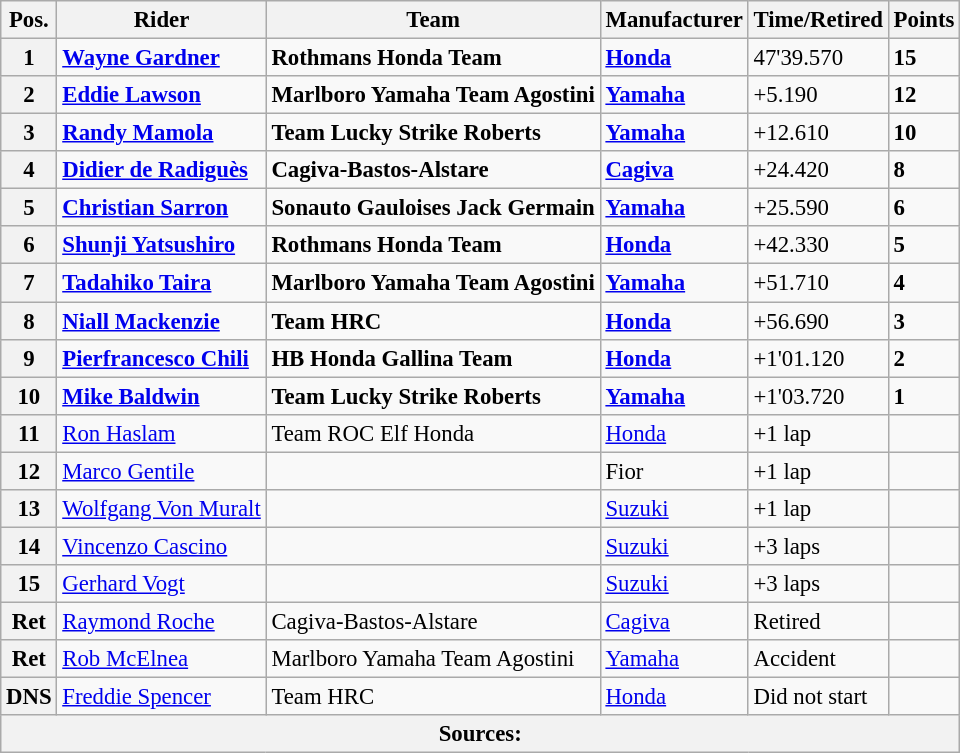<table class="wikitable" style="font-size: 95%;">
<tr>
<th>Pos.</th>
<th>Rider</th>
<th>Team</th>
<th>Manufacturer</th>
<th>Time/Retired</th>
<th>Points</th>
</tr>
<tr>
<th>1</th>
<td> <strong><a href='#'>Wayne Gardner</a></strong></td>
<td><strong>Rothmans Honda Team</strong></td>
<td><strong><a href='#'>Honda</a></strong></td>
<td>47'39.570</td>
<td><strong>15</strong></td>
</tr>
<tr>
<th>2</th>
<td> <strong><a href='#'>Eddie Lawson</a></strong></td>
<td><strong>Marlboro Yamaha Team Agostini</strong></td>
<td><strong><a href='#'>Yamaha</a></strong></td>
<td>+5.190</td>
<td><strong>12</strong></td>
</tr>
<tr>
<th>3</th>
<td> <strong><a href='#'>Randy Mamola</a></strong></td>
<td><strong>Team Lucky Strike Roberts</strong></td>
<td><strong><a href='#'>Yamaha</a></strong></td>
<td>+12.610</td>
<td><strong>10</strong></td>
</tr>
<tr>
<th>4</th>
<td> <strong><a href='#'>Didier de Radiguès</a></strong></td>
<td><strong>Cagiva-Bastos-Alstare</strong></td>
<td><strong><a href='#'>Cagiva</a></strong></td>
<td>+24.420</td>
<td><strong>8</strong></td>
</tr>
<tr>
<th>5</th>
<td> <strong><a href='#'>Christian Sarron</a></strong></td>
<td><strong>Sonauto Gauloises Jack Germain</strong></td>
<td><strong><a href='#'>Yamaha</a></strong></td>
<td>+25.590</td>
<td><strong>6</strong></td>
</tr>
<tr>
<th>6</th>
<td> <strong><a href='#'>Shunji Yatsushiro</a></strong></td>
<td><strong>Rothmans Honda Team</strong></td>
<td><strong><a href='#'>Honda</a></strong></td>
<td>+42.330</td>
<td><strong>5</strong></td>
</tr>
<tr>
<th>7</th>
<td> <strong><a href='#'>Tadahiko Taira</a></strong></td>
<td><strong>Marlboro Yamaha Team Agostini</strong></td>
<td><strong><a href='#'>Yamaha</a></strong></td>
<td>+51.710</td>
<td><strong>4</strong></td>
</tr>
<tr>
<th>8</th>
<td> <strong><a href='#'>Niall Mackenzie</a></strong></td>
<td><strong>Team HRC</strong></td>
<td><strong><a href='#'>Honda</a></strong></td>
<td>+56.690</td>
<td><strong>3</strong></td>
</tr>
<tr>
<th>9</th>
<td> <strong><a href='#'>Pierfrancesco Chili</a></strong></td>
<td><strong>HB Honda Gallina Team</strong></td>
<td><strong><a href='#'>Honda</a></strong></td>
<td>+1'01.120</td>
<td><strong>2</strong></td>
</tr>
<tr>
<th>10</th>
<td> <strong><a href='#'>Mike Baldwin</a></strong></td>
<td><strong>Team Lucky Strike Roberts</strong></td>
<td><strong><a href='#'>Yamaha</a></strong></td>
<td>+1'03.720</td>
<td><strong>1</strong></td>
</tr>
<tr>
<th>11</th>
<td> <a href='#'>Ron Haslam</a></td>
<td>Team ROC Elf Honda</td>
<td><a href='#'>Honda</a></td>
<td>+1 lap</td>
<td></td>
</tr>
<tr>
<th>12</th>
<td> <a href='#'>Marco Gentile</a></td>
<td></td>
<td>Fior</td>
<td>+1 lap</td>
<td></td>
</tr>
<tr>
<th>13</th>
<td> <a href='#'>Wolfgang Von Muralt</a></td>
<td></td>
<td><a href='#'>Suzuki</a></td>
<td>+1 lap</td>
<td></td>
</tr>
<tr>
<th>14</th>
<td> <a href='#'>Vincenzo Cascino</a></td>
<td></td>
<td><a href='#'>Suzuki</a></td>
<td>+3 laps</td>
<td></td>
</tr>
<tr>
<th>15</th>
<td> <a href='#'>Gerhard Vogt</a></td>
<td></td>
<td><a href='#'>Suzuki</a></td>
<td>+3 laps</td>
<td></td>
</tr>
<tr>
<th>Ret</th>
<td> <a href='#'>Raymond Roche</a></td>
<td>Cagiva-Bastos-Alstare</td>
<td><a href='#'>Cagiva</a></td>
<td>Retired</td>
<td></td>
</tr>
<tr>
<th>Ret</th>
<td> <a href='#'>Rob McElnea</a></td>
<td>Marlboro Yamaha Team Agostini</td>
<td><a href='#'>Yamaha</a></td>
<td>Accident</td>
<td></td>
</tr>
<tr>
<th>DNS</th>
<td> <a href='#'>Freddie Spencer</a></td>
<td>Team HRC</td>
<td><a href='#'>Honda</a></td>
<td>Did not start</td>
<td></td>
</tr>
<tr>
<th colspan=8>Sources: </th>
</tr>
</table>
